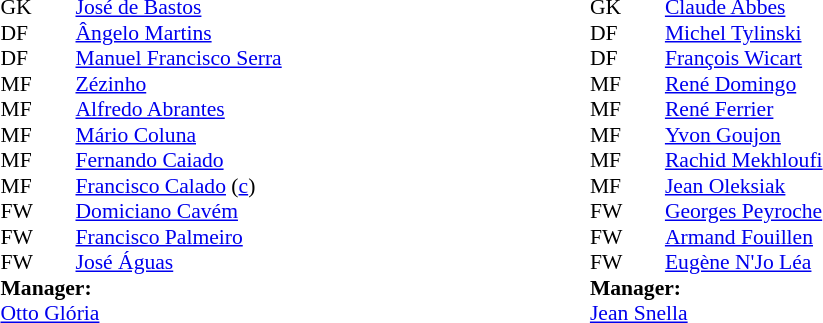<table width=50% align=center>
<tr>
<td valign="top" width="25%"><br><table style="font-size:90%" cellspacing="0" cellpadding="0">
<tr>
<th width="25"></th>
<th width="25"></th>
</tr>
<tr>
<td>GK</td>
<td></td>
<td> <a href='#'>José de Bastos</a></td>
</tr>
<tr>
<td>DF</td>
<td></td>
<td> <a href='#'>Ângelo Martins</a></td>
</tr>
<tr>
<td>DF</td>
<td></td>
<td> <a href='#'>Manuel Francisco Serra</a></td>
</tr>
<tr>
<td>MF</td>
<td></td>
<td> <a href='#'>Zézinho</a></td>
</tr>
<tr>
<td>MF</td>
<td></td>
<td> <a href='#'>Alfredo Abrantes</a></td>
</tr>
<tr>
<td>MF</td>
<td></td>
<td> <a href='#'>Mário Coluna</a></td>
</tr>
<tr>
<td>MF</td>
<td></td>
<td> <a href='#'>Fernando Caiado</a></td>
</tr>
<tr>
<td>MF</td>
<td></td>
<td> <a href='#'>Francisco Calado</a> (<a href='#'>c</a>)</td>
</tr>
<tr>
<td>FW</td>
<td></td>
<td> <a href='#'>Domiciano Cavém</a></td>
</tr>
<tr>
<td>FW</td>
<td></td>
<td> <a href='#'>Francisco Palmeiro</a></td>
</tr>
<tr>
<td>FW</td>
<td></td>
<td> <a href='#'>José Águas</a></td>
</tr>
<tr>
<td colspan="3"><strong>Manager:</strong></td>
</tr>
<tr>
<td colspan="3"> <a href='#'>Otto Glória</a></td>
</tr>
</table>
</td>
<td valign="top" width="25%"><br><table style="font-size:90%; margin:auto" cellspacing="0" cellpadding="0">
<tr>
<th width="25"></th>
<th width="25"></th>
</tr>
<tr>
<td>GK</td>
<td></td>
<td> <a href='#'>Claude Abbes</a></td>
</tr>
<tr>
<td>DF</td>
<td></td>
<td> <a href='#'>Michel Tylinski</a></td>
</tr>
<tr>
<td>DF</td>
<td></td>
<td> <a href='#'>François Wicart</a></td>
</tr>
<tr>
<td>MF</td>
<td></td>
<td> <a href='#'>René Domingo</a></td>
</tr>
<tr>
<td>MF</td>
<td></td>
<td> <a href='#'>René Ferrier</a></td>
</tr>
<tr>
<td>MF</td>
<td></td>
<td> <a href='#'>Yvon Goujon</a></td>
</tr>
<tr>
<td>MF</td>
<td></td>
<td> <a href='#'>Rachid Mekhloufi</a></td>
</tr>
<tr>
<td>MF</td>
<td></td>
<td> <a href='#'>Jean Oleksiak</a></td>
</tr>
<tr>
<td>FW</td>
<td></td>
<td> <a href='#'>Georges Peyroche</a></td>
</tr>
<tr>
<td>FW</td>
<td></td>
<td> <a href='#'>Armand Fouillen</a></td>
</tr>
<tr>
<td>FW</td>
<td></td>
<td> <a href='#'>Eugène N'Jo Léa</a></td>
</tr>
<tr>
<td colspan="3"><strong>Manager:</strong></td>
</tr>
<tr>
<td colspan="3"> <a href='#'>Jean Snella</a></td>
</tr>
</table>
</td>
</tr>
</table>
